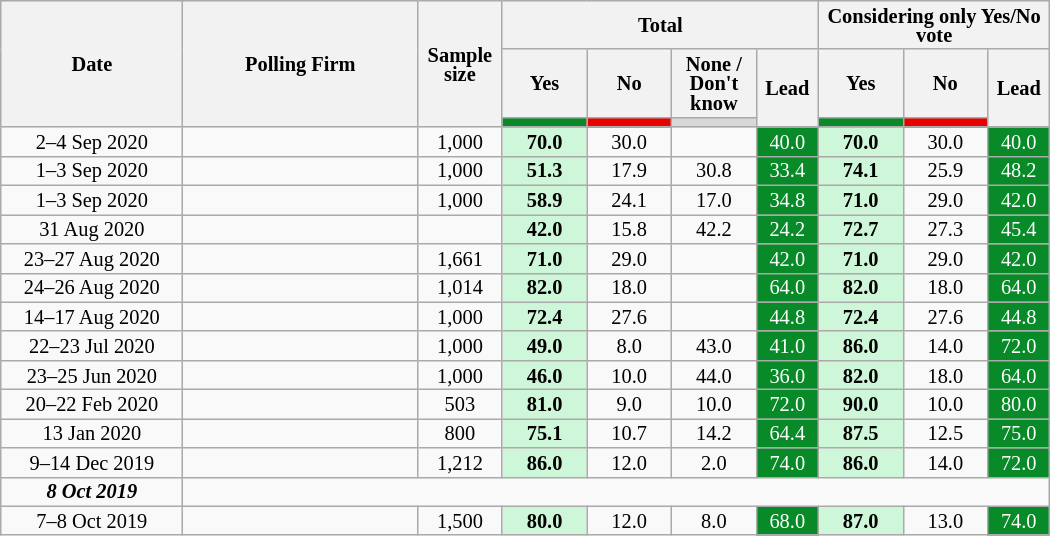<table class="wikitable" style="text-align:center;font-size:85%;line-height:13px">
<tr style="height:30px; background:#e9e9e9;">
<th style="width:115px;" rowspan="3">Date</th>
<th style="width:150px;" rowspan="3">Polling Firm</th>
<th style="width:50px;" rowspan="3">Sample size</th>
<th style="width:185px;" colspan="4">Total</th>
<th style="width:135px;" colspan="3">Considering only Yes/No vote</th>
</tr>
<tr>
<th style="width:50px;">Yes</th>
<th style="width:50px;">No</th>
<th style="width:50px;">None / Don't know</th>
<th style="width:35px;" rowspan="2">Lead</th>
<th style="width:50px;">Yes</th>
<th style="width:50px;">No</th>
<th style="width:35px;" rowspan="2">Lead</th>
</tr>
<tr>
<th style="background:#088A29;"></th>
<th style="background:#E90000;"></th>
<th style="background:#D8D8D8;"></th>
<th style="background:#088A29;"></th>
<th style="background:#E90000;"></th>
</tr>
<tr>
<td>2–4 Sep 2020</td>
<td></td>
<td>1,000</td>
<td style="background:#CEF6D8"><strong>70.0</strong></td>
<td>30.0</td>
<td></td>
<td style="background:#088A29; color:white;">40.0</td>
<td style="background:#CEF6D8"><strong>70.0</strong></td>
<td>30.0</td>
<td style="background:#088A29; color:white;">40.0</td>
</tr>
<tr>
<td>1–3 Sep 2020</td>
<td></td>
<td>1,000</td>
<td style="background:#CEF6D8"><strong>51.3</strong></td>
<td>17.9</td>
<td>30.8</td>
<td style="background:#088A29; color:white;">33.4</td>
<td style="background:#CEF6D8"><strong>74.1</strong></td>
<td>25.9</td>
<td style="background:#088A29; color:white;">48.2</td>
</tr>
<tr>
<td>1–3 Sep 2020</td>
<td></td>
<td>1,000</td>
<td style="background:#CEF6D8"><strong>58.9</strong></td>
<td>24.1</td>
<td>17.0</td>
<td style="background:#088A29; color:white;">34.8</td>
<td style="background:#CEF6D8"><strong>71.0</strong></td>
<td>29.0</td>
<td style="background:#088A29; color:white;">42.0</td>
</tr>
<tr>
<td>31 Aug 2020</td>
<td></td>
<td></td>
<td style="background:#CEF6D8"><strong>42.0</strong></td>
<td>15.8</td>
<td>42.2</td>
<td style="background:#088A29; color:white;">24.2</td>
<td style="background:#CEF6D8"><strong>72.7</strong></td>
<td>27.3</td>
<td style="background:#088A29; color:white;">45.4</td>
</tr>
<tr>
<td>23–27 Aug 2020</td>
<td></td>
<td>1,661</td>
<td style="background:#CEF6D8"><strong>71.0</strong></td>
<td>29.0</td>
<td></td>
<td style="background:#088A29; color:white;">42.0</td>
<td style="background:#CEF6D8"><strong>71.0</strong></td>
<td>29.0</td>
<td style="background:#088A29; color:white;">42.0</td>
</tr>
<tr>
<td>24–26 Aug 2020</td>
<td></td>
<td>1,014</td>
<td style="background:#CEF6D8"><strong>82.0</strong></td>
<td>18.0</td>
<td></td>
<td style="background:#088A29; color:white;">64.0</td>
<td style="background:#CEF6D8"><strong>82.0</strong></td>
<td>18.0</td>
<td style="background:#088A29; color:white;">64.0</td>
</tr>
<tr>
<td>14–17 Aug 2020</td>
<td></td>
<td>1,000</td>
<td style="background:#CEF6D8"><strong>72.4</strong></td>
<td>27.6</td>
<td></td>
<td style="background:#088A29; color:white;">44.8</td>
<td style="background:#CEF6D8"><strong>72.4</strong></td>
<td>27.6</td>
<td style="background:#088A29; color:white;">44.8</td>
</tr>
<tr>
<td>22–23 Jul 2020</td>
<td></td>
<td>1,000</td>
<td style="background:#CEF6D8"><strong>49.0</strong></td>
<td>8.0</td>
<td>43.0</td>
<td style="background:#088A29; color:white;">41.0</td>
<td style="background:#CEF6D8"><strong>86.0</strong></td>
<td>14.0</td>
<td style="background:#088A29; color:white;">72.0</td>
</tr>
<tr>
<td>23–25 Jun 2020</td>
<td></td>
<td>1,000</td>
<td style="background:#CEF6D8"><strong>46.0</strong></td>
<td>10.0</td>
<td>44.0</td>
<td style="background:#088A29; color:white;">36.0</td>
<td style="background:#CEF6D8"><strong>82.0</strong></td>
<td>18.0</td>
<td style="background:#088A29; color:white;">64.0</td>
</tr>
<tr>
<td>20–22 Feb 2020</td>
<td></td>
<td>503</td>
<td style="background:#CEF6D8"><strong>81.0</strong></td>
<td>9.0</td>
<td>10.0</td>
<td style="background:#088A29; color:white;">72.0</td>
<td style="background:#CEF6D8"><strong>90.0</strong></td>
<td>10.0</td>
<td style="background:#088A29; color:white;">80.0</td>
</tr>
<tr>
<td>13 Jan 2020</td>
<td></td>
<td>800</td>
<td style="background:#CEF6D8"><strong>75.1</strong></td>
<td>10.7</td>
<td>14.2</td>
<td style="background:#088A29; color:white;">64.4</td>
<td style="background:#CEF6D8"><strong>87.5</strong></td>
<td>12.5</td>
<td style="background:#088A29; color:white;">75.0</td>
</tr>
<tr>
<td>9–14 Dec 2019</td>
<td></td>
<td>1,212</td>
<td style="background:#CEF6D8"><strong>86.0</strong></td>
<td>12.0</td>
<td>2.0</td>
<td style="background:#088A29; color:white;">74.0</td>
<td style="background:#CEF6D8"><strong>86.0</strong></td>
<td>14.0</td>
<td style="background:#088A29; color:white;">72.0</td>
</tr>
<tr>
<td><strong><em>8 Oct 2019</em></strong></td>
<td colspan="9" style="text-align:left;"></td>
</tr>
<tr>
<td>7–8 Oct 2019</td>
<td></td>
<td>1,500</td>
<td style="background:#CEF6D8"><strong>80.0</strong></td>
<td>12.0</td>
<td>8.0</td>
<td style="background:#088A29; color:white;">68.0</td>
<td style="background:#CEF6D8"><strong>87.0</strong></td>
<td>13.0</td>
<td style="background:#088A29; color:white;">74.0</td>
</tr>
</table>
